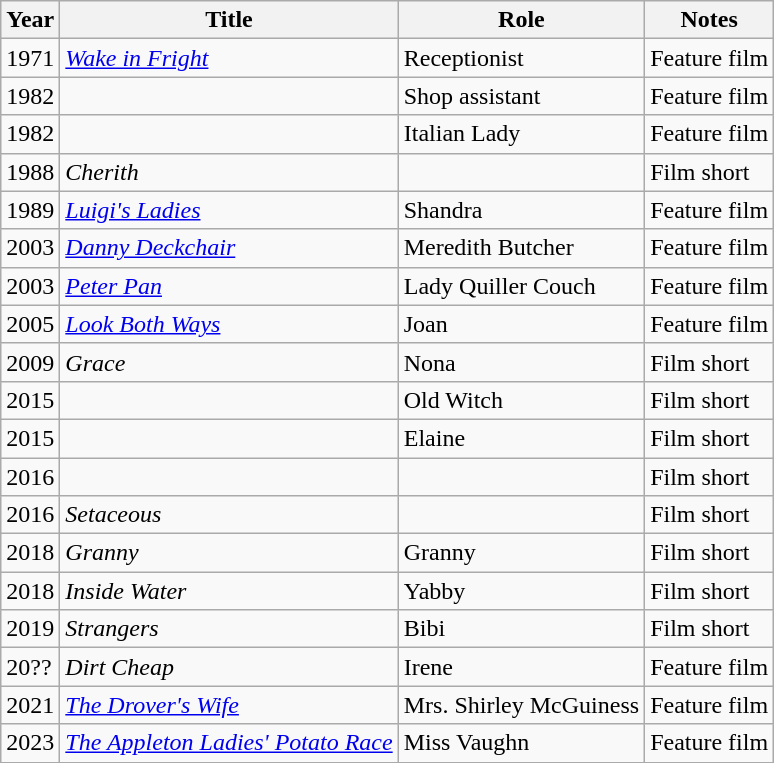<table class="wikitable sortable">
<tr>
<th>Year</th>
<th>Title</th>
<th>Role</th>
<th class="unsortable">Notes</th>
</tr>
<tr>
<td>1971</td>
<td><em><a href='#'>Wake in Fright</a></em></td>
<td>Receptionist</td>
<td>Feature film</td>
</tr>
<tr>
<td>1982</td>
<td><em></em></td>
<td>Shop assistant</td>
<td>Feature film</td>
</tr>
<tr>
<td>1982</td>
<td><em></em></td>
<td>Italian Lady</td>
<td>Feature film</td>
</tr>
<tr>
<td>1988</td>
<td><em>Cherith</em></td>
<td></td>
<td>Film short</td>
</tr>
<tr>
<td>1989</td>
<td><em><a href='#'>Luigi's Ladies</a></em></td>
<td>Shandra</td>
<td>Feature film</td>
</tr>
<tr>
<td>2003</td>
<td><em><a href='#'>Danny Deckchair</a></em></td>
<td>Meredith Butcher</td>
<td>Feature film</td>
</tr>
<tr>
<td>2003</td>
<td><em><a href='#'>Peter Pan</a></em></td>
<td>Lady Quiller Couch</td>
<td>Feature film</td>
</tr>
<tr>
<td>2005</td>
<td><em><a href='#'>Look Both Ways</a></em></td>
<td>Joan</td>
<td>Feature film</td>
</tr>
<tr>
<td>2009</td>
<td><em>Grace</em></td>
<td>Nona</td>
<td>Film short</td>
</tr>
<tr>
<td>2015</td>
<td><em></em></td>
<td>Old Witch</td>
<td>Film short</td>
</tr>
<tr>
<td>2015</td>
<td><em></em></td>
<td>Elaine</td>
<td>Film short</td>
</tr>
<tr>
<td>2016</td>
<td><em></em></td>
<td></td>
<td>Film short</td>
</tr>
<tr>
<td>2016</td>
<td><em>Setaceous</em></td>
<td></td>
<td>Film short</td>
</tr>
<tr>
<td>2018</td>
<td><em>Granny</em></td>
<td>Granny</td>
<td>Film short</td>
</tr>
<tr>
<td>2018</td>
<td><em>Inside Water</em></td>
<td>Yabby</td>
<td>Film short</td>
</tr>
<tr>
<td>2019</td>
<td><em>Strangers</em></td>
<td>Bibi</td>
<td>Film short</td>
</tr>
<tr>
<td>20??</td>
<td><em>Dirt Cheap</em></td>
<td>Irene</td>
<td>Feature film</td>
</tr>
<tr>
<td>2021</td>
<td><em><a href='#'>The Drover's Wife</a></em></td>
<td>Mrs. Shirley McGuiness</td>
<td>Feature film</td>
</tr>
<tr>
<td>2023</td>
<td><em><a href='#'>The Appleton Ladies' Potato Race</a></em></td>
<td>Miss Vaughn</td>
<td>Feature film</td>
</tr>
</table>
